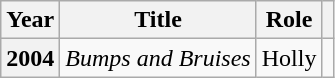<table class="wikitable plainrowheaders" style="margin-right: 0;">
<tr>
<th scope="col">Year</th>
<th scope="col">Title</th>
<th scope="col">Role</th>
<th scope="col" class="unsortable"></th>
</tr>
<tr>
<th scope=row>2004</th>
<td><em>Bumps and Bruises</em></td>
<td>Holly</td>
<td style="text-align:center;"></td>
</tr>
</table>
